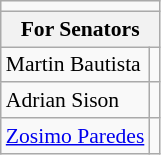<table class=wikitable style="font-size:90%">
<tr>
<td colspan=4 bgcolor=></td>
</tr>
<tr>
<th colspan=5>For Senators</th>
</tr>
<tr>
<td>Martin Bautista</td>
<td></td>
</tr>
<tr>
<td>Adrian Sison</td>
<td></td>
</tr>
<tr>
<td><a href='#'>Zosimo Paredes</a></td>
<td></td>
</tr>
</table>
